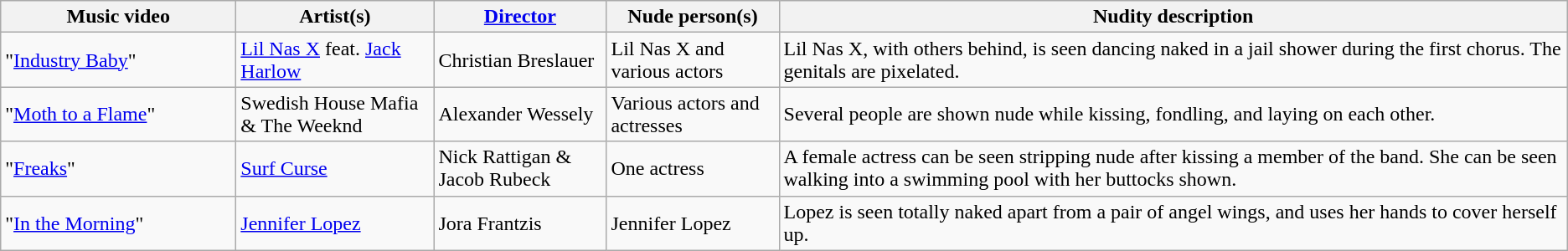<table class="wikitable">
<tr ">
<th scope="col" style="width:180px;">Music video</th>
<th scope="col" style="width:150px;">Artist(s)</th>
<th scope="col" style="width:130px;"><a href='#'>Director</a></th>
<th scope="col" style="width:130px;">Nude person(s)</th>
<th style=white-space:nowrap>Nudity description</th>
</tr>
<tr>
<td>"<a href='#'>Industry Baby</a>"</td>
<td><a href='#'>Lil Nas X</a> feat. <a href='#'>Jack Harlow</a></td>
<td>Christian Breslauer</td>
<td>Lil Nas X and various actors</td>
<td>Lil Nas X, with others behind, is seen dancing naked in a jail shower during the first chorus. The genitals are pixelated.</td>
</tr>
<tr>
<td>"<a href='#'>Moth to a Flame</a>"</td>
<td>Swedish House Mafia & The Weeknd</td>
<td>Alexander Wessely</td>
<td>Various actors and actresses</td>
<td>Several people are shown nude while kissing, fondling, and laying on each other.</td>
</tr>
<tr>
<td>"<a href='#'>Freaks</a>"</td>
<td><a href='#'>Surf Curse</a></td>
<td>Nick Rattigan & Jacob Rubeck</td>
<td>One actress</td>
<td>A female actress can be seen stripping nude after kissing a member of the band. She can be seen walking into a swimming pool with her buttocks shown.</td>
</tr>
<tr>
<td>"<a href='#'>In the Morning</a>"</td>
<td><a href='#'>Jennifer Lopez</a></td>
<td>Jora Frantzis</td>
<td>Jennifer Lopez</td>
<td>Lopez is seen totally naked apart from a pair of angel wings, and uses her hands to cover herself up.</td>
</tr>
</table>
